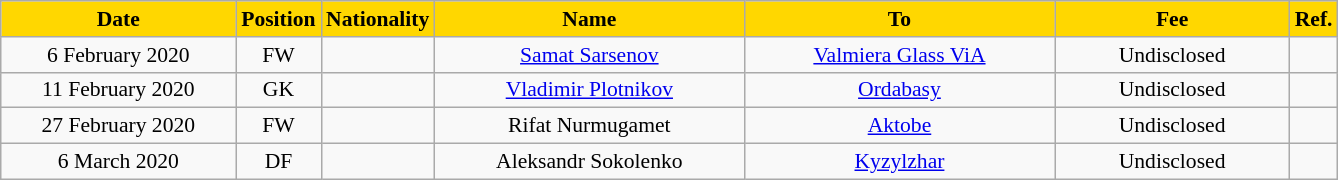<table class="wikitable"  style="text-align:center; font-size:90%; ">
<tr>
<th style="background:#FFD700; color:#000000; width:150px;">Date</th>
<th style="background:#FFD700; color:#000000; width:50px;">Position</th>
<th style="background:#FFD700; color:#000000; width:50px;">Nationality</th>
<th style="background:#FFD700; color:#000000; width:200px;">Name</th>
<th style="background:#FFD700; color:#000000; width:200px;">To</th>
<th style="background:#FFD700; color:#000000; width:150px;">Fee</th>
<th style="background:#FFD700; color:#000000; width:25px;">Ref.</th>
</tr>
<tr>
<td>6 February 2020</td>
<td>FW</td>
<td></td>
<td><a href='#'>Samat Sarsenov</a></td>
<td><a href='#'>Valmiera Glass ViA</a></td>
<td>Undisclosed</td>
<td></td>
</tr>
<tr>
<td>11 February 2020</td>
<td>GK</td>
<td></td>
<td><a href='#'>Vladimir Plotnikov</a></td>
<td><a href='#'>Ordabasy</a></td>
<td>Undisclosed</td>
<td></td>
</tr>
<tr>
<td>27 February 2020</td>
<td>FW</td>
<td></td>
<td>Rifat Nurmugamet</td>
<td><a href='#'>Aktobe</a></td>
<td>Undisclosed</td>
<td></td>
</tr>
<tr>
<td>6 March 2020</td>
<td>DF</td>
<td></td>
<td>Aleksandr Sokolenko</td>
<td><a href='#'>Kyzylzhar</a></td>
<td>Undisclosed</td>
<td></td>
</tr>
</table>
